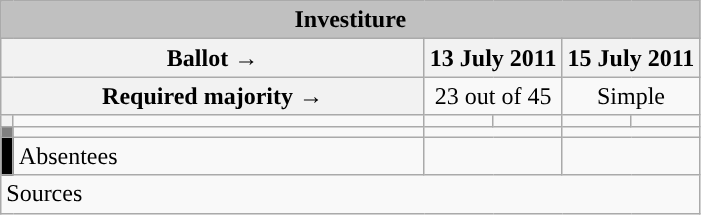<table class="wikitable" style="text-align:center;">
<tr bgcolor="#E9E9E9">
<td colspan="6" align="center" bgcolor="#C0C0C0"><strong>Investiture</strong></td>
</tr>
<tr>
<th colspan="2" width="275px">Ballot →</th>
<th colspan="2">13 July 2011</th>
<th colspan="2">15 July 2011</th>
</tr>
<tr>
<th colspan="2">Required majority →</th>
<td colspan="2">23 out of 45</td>
<td colspan="2">Simple</td>
</tr>
<tr>
<th width="1px" style="background:"></th>
<td align="left"></td>
<td></td>
<td></td>
<td></td>
<td></td>
</tr>
<tr>
<th style="background:gray;"></th>
<td align="left"></td>
<td colspan="2"></td>
<td colspan="2"></td>
</tr>
<tr>
<th style="background:black;"></th>
<td align="left">Absentees</td>
<td colspan="2"></td>
<td colspan="2"></td>
</tr>
<tr>
<td align="left" colspan="6">Sources</td>
</tr>
</table>
